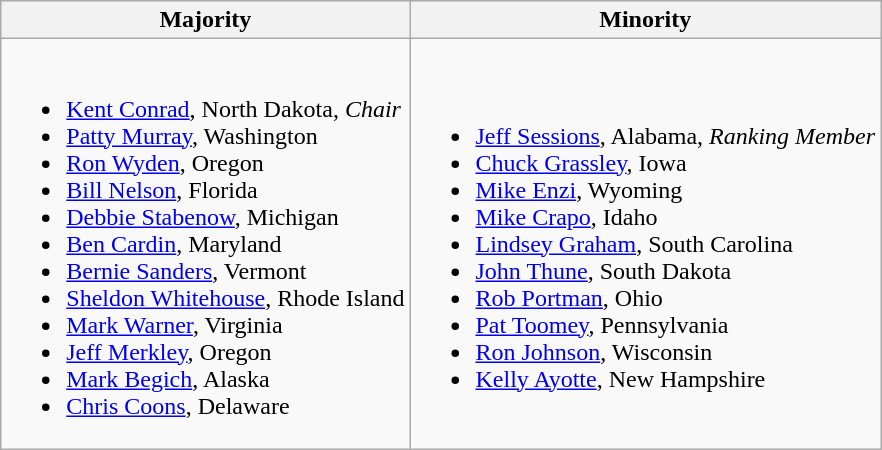<table class="wikitable">
<tr>
<th>Majority</th>
<th>Minority</th>
</tr>
<tr>
<td><br><ul><li><a href='#'>Kent Conrad</a>, North Dakota, <em>Chair</em></li><li><a href='#'>Patty Murray</a>, Washington</li><li><a href='#'>Ron Wyden</a>, Oregon</li><li><a href='#'>Bill Nelson</a>, Florida</li><li><a href='#'>Debbie Stabenow</a>, Michigan</li><li><a href='#'>Ben Cardin</a>, Maryland</li><li><span><a href='#'>Bernie Sanders</a>, Vermont</span></li><li><a href='#'>Sheldon Whitehouse</a>, Rhode Island</li><li><a href='#'>Mark Warner</a>, Virginia</li><li><a href='#'>Jeff Merkley</a>, Oregon</li><li><a href='#'>Mark Begich</a>, Alaska</li><li><a href='#'>Chris Coons</a>, Delaware</li></ul></td>
<td><br><ul><li><a href='#'>Jeff Sessions</a>, Alabama, <em>Ranking Member</em></li><li><a href='#'>Chuck Grassley</a>, Iowa</li><li><a href='#'>Mike Enzi</a>, Wyoming</li><li><a href='#'>Mike Crapo</a>, Idaho</li><li><a href='#'>Lindsey Graham</a>, South Carolina</li><li><a href='#'>John Thune</a>, South Dakota</li><li><a href='#'>Rob Portman</a>, Ohio</li><li><a href='#'>Pat Toomey</a>, Pennsylvania</li><li><a href='#'>Ron Johnson</a>, Wisconsin</li><li><a href='#'>Kelly Ayotte</a>, New Hampshire</li></ul></td>
</tr>
</table>
